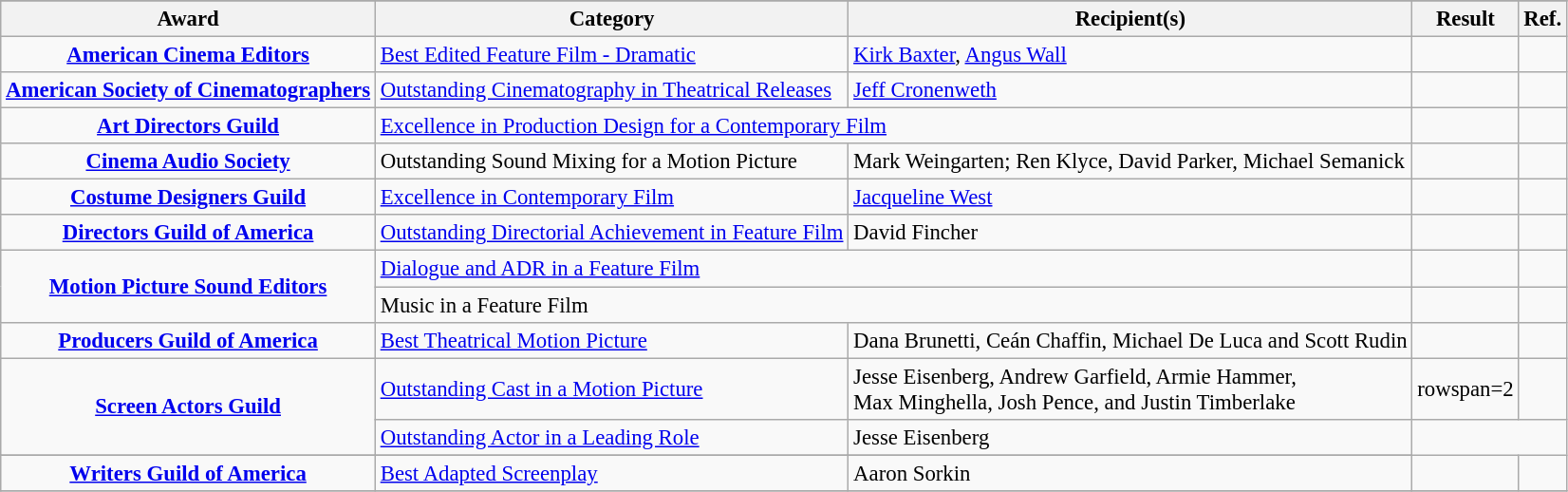<table class="wikitable" style="font-size:95%;">
<tr>
</tr>
<tr>
<th>Award</th>
<th>Category</th>
<th>Recipient(s)</th>
<th>Result</th>
<th>Ref.</th>
</tr>
<tr>
<td style="text-align:center;"><strong><a href='#'>American Cinema Editors</a></strong></td>
<td><a href='#'>Best Edited Feature Film - Dramatic</a></td>
<td><a href='#'>Kirk Baxter</a>, <a href='#'>Angus Wall</a></td>
<td></td>
<td></td>
</tr>
<tr>
<td style="text-align:center;"><strong><a href='#'>American Society of Cinematographers</a></strong></td>
<td><a href='#'>Outstanding Cinematography in Theatrical Releases</a></td>
<td><a href='#'>Jeff Cronenweth</a></td>
<td></td>
<td></td>
</tr>
<tr>
<td style="text-align:center;"><strong><a href='#'>Art Directors Guild</a></strong></td>
<td colspan=2><a href='#'>Excellence in Production Design for a Contemporary Film</a></td>
<td></td>
<td></td>
</tr>
<tr>
<td style="text-align:center;"><strong><a href='#'>Cinema Audio Society</a></strong></td>
<td>Outstanding Sound Mixing for a Motion Picture</td>
<td>Mark Weingarten; Ren Klyce, David Parker, Michael Semanick</td>
<td></td>
<td></td>
</tr>
<tr>
<td style="text-align:center;"><strong><a href='#'>Costume Designers Guild</a></strong></td>
<td><a href='#'>Excellence in Contemporary Film</a></td>
<td><a href='#'>Jacqueline West</a></td>
<td></td>
<td></td>
</tr>
<tr>
<td style="text-align:center;"><strong><a href='#'>Directors Guild of America</a></strong></td>
<td><a href='#'>Outstanding Directorial Achievement in Feature Film</a></td>
<td>David Fincher</td>
<td></td>
<td></td>
</tr>
<tr>
<td rowspan="2" style="text-align:center;"><strong><a href='#'>Motion Picture Sound Editors</a></strong></td>
<td colspan=2><a href='#'>Dialogue and ADR in a Feature Film</a></td>
<td></td>
<td></td>
</tr>
<tr>
<td colspan=2>Music in a Feature Film</td>
<td></td>
<td></td>
</tr>
<tr>
<td style="text-align:center;"><strong><a href='#'>Producers Guild of America</a></strong></td>
<td><a href='#'>Best Theatrical Motion Picture</a></td>
<td>Dana Brunetti, Ceán Chaffin, Michael De Luca and Scott Rudin</td>
<td></td>
<td></td>
</tr>
<tr>
<td rowspan="2" style="text-align:center;"><strong><a href='#'>Screen Actors Guild</a></strong></td>
<td><a href='#'>Outstanding Cast in a Motion Picture</a></td>
<td>Jesse Eisenberg, Andrew Garfield, Armie Hammer, <br> Max Minghella, Josh Pence, and Justin Timberlake</td>
<td>rowspan=2 </td>
<td></td>
</tr>
<tr>
<td><a href='#'>Outstanding Actor in a Leading Role</a></td>
<td>Jesse Eisenberg</td>
</tr>
<tr>
</tr>
<tr>
</tr>
<tr style="border-top:px solid gray;">
<td style="text-align:center;"><strong><a href='#'>Writers Guild of America</a></strong></td>
<td><a href='#'>Best Adapted Screenplay</a></td>
<td>Aaron Sorkin</td>
<td></td>
<td></td>
</tr>
<tr>
</tr>
</table>
